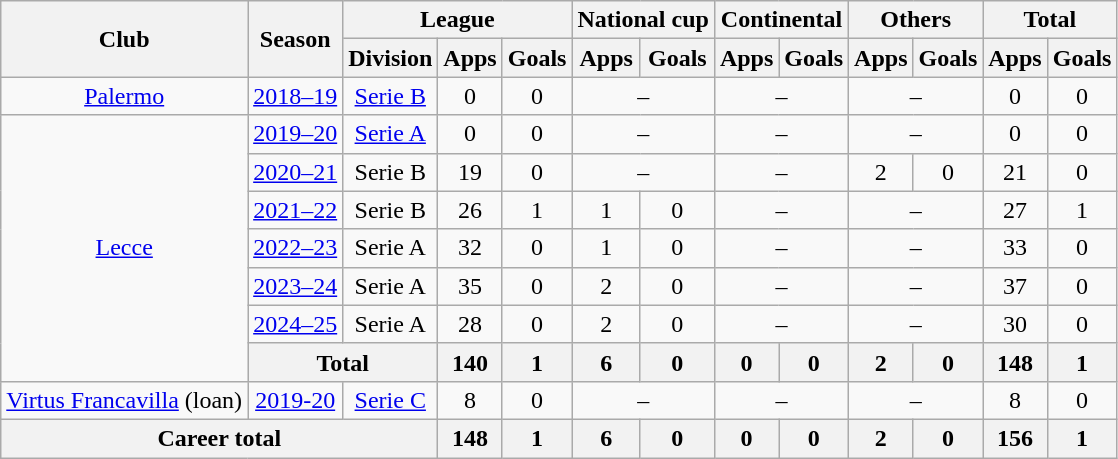<table class="wikitable" style="text-align:center">
<tr>
<th rowspan="2">Club</th>
<th rowspan="2">Season</th>
<th colspan="3">League</th>
<th colspan="2">National cup</th>
<th colspan="2">Continental</th>
<th colspan="2">Others</th>
<th colspan="2">Total</th>
</tr>
<tr>
<th>Division</th>
<th>Apps</th>
<th>Goals</th>
<th>Apps</th>
<th>Goals</th>
<th>Apps</th>
<th>Goals</th>
<th>Apps</th>
<th>Goals</th>
<th>Apps</th>
<th>Goals</th>
</tr>
<tr>
<td><a href='#'>Palermo</a></td>
<td><a href='#'>2018–19</a></td>
<td><a href='#'>Serie B</a></td>
<td>0</td>
<td>0</td>
<td colspan="2">–</td>
<td colspan="2">–</td>
<td colspan="2">–</td>
<td>0</td>
<td>0</td>
</tr>
<tr>
<td rowspan="7"><a href='#'>Lecce</a></td>
<td><a href='#'>2019–20</a></td>
<td><a href='#'>Serie A</a></td>
<td>0</td>
<td>0</td>
<td colspan="2">–</td>
<td colspan="2">–</td>
<td colspan="2">–</td>
<td>0</td>
<td>0</td>
</tr>
<tr>
<td><a href='#'>2020–21</a></td>
<td>Serie B</td>
<td>19</td>
<td>0</td>
<td colspan="2">–</td>
<td colspan="2">–</td>
<td>2</td>
<td>0</td>
<td>21</td>
<td>0</td>
</tr>
<tr>
<td><a href='#'>2021–22</a></td>
<td>Serie B</td>
<td>26</td>
<td>1</td>
<td>1</td>
<td>0</td>
<td colspan="2">–</td>
<td colspan="2">–</td>
<td>27</td>
<td>1</td>
</tr>
<tr>
<td><a href='#'>2022–23</a></td>
<td>Serie A</td>
<td>32</td>
<td>0</td>
<td>1</td>
<td>0</td>
<td colspan="2">–</td>
<td colspan="2">–</td>
<td>33</td>
<td>0</td>
</tr>
<tr>
<td><a href='#'>2023–24</a></td>
<td>Serie A</td>
<td>35</td>
<td>0</td>
<td>2</td>
<td>0</td>
<td colspan="2">–</td>
<td colspan="2">–</td>
<td>37</td>
<td>0</td>
</tr>
<tr>
<td><a href='#'>2024–25</a></td>
<td>Serie A</td>
<td>28</td>
<td>0</td>
<td>2</td>
<td>0</td>
<td colspan="2">–</td>
<td colspan="2">–</td>
<td>30</td>
<td>0</td>
</tr>
<tr>
<th colspan="2">Total</th>
<th>140</th>
<th>1</th>
<th>6</th>
<th>0</th>
<th>0</th>
<th>0</th>
<th>2</th>
<th>0</th>
<th>148</th>
<th>1</th>
</tr>
<tr>
<td><a href='#'>Virtus Francavilla</a> (loan)</td>
<td><a href='#'>2019-20</a></td>
<td><a href='#'>Serie C</a></td>
<td>8</td>
<td>0</td>
<td colspan="2">–</td>
<td colspan="2">–</td>
<td colspan="2">–</td>
<td>8</td>
<td>0</td>
</tr>
<tr>
<th colspan="3">Career total</th>
<th>148</th>
<th>1</th>
<th>6</th>
<th>0</th>
<th>0</th>
<th>0</th>
<th>2</th>
<th>0</th>
<th>156</th>
<th>1</th>
</tr>
</table>
